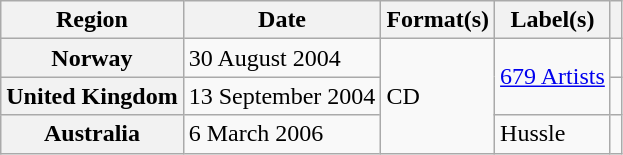<table class="wikitable plainrowheaders">
<tr>
<th scope="col">Region</th>
<th scope="col">Date</th>
<th scope="col">Format(s)</th>
<th scope="col">Label(s)</th>
<th scope="col"></th>
</tr>
<tr>
<th scope="row">Norway</th>
<td>30 August 2004</td>
<td rowspan="3">CD</td>
<td rowspan="2"><a href='#'>679 Artists</a></td>
<td></td>
</tr>
<tr>
<th scope="row">United Kingdom</th>
<td>13 September 2004</td>
<td></td>
</tr>
<tr>
<th scope="row">Australia</th>
<td>6 March 2006</td>
<td>Hussle</td>
<td></td>
</tr>
</table>
